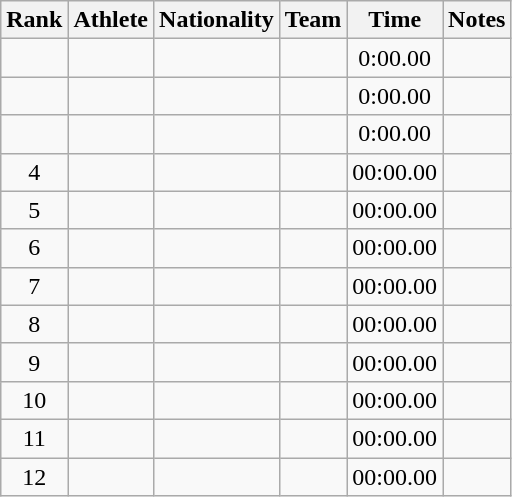<table class="wikitable sortable plainrowheaders" style="text-align:center">
<tr>
<th scope="col">Rank</th>
<th scope="col">Athlete</th>
<th scope="col">Nationality</th>
<th scope="col">Team</th>
<th scope="col">Time</th>
<th scope="col">Notes</th>
</tr>
<tr>
<td></td>
<td align=left></td>
<td align=left></td>
<td></td>
<td>0:00.00</td>
<td></td>
</tr>
<tr>
<td></td>
<td align=left></td>
<td align=left></td>
<td></td>
<td>0:00.00</td>
<td></td>
</tr>
<tr>
<td></td>
<td align=left></td>
<td align=left></td>
<td></td>
<td>0:00.00</td>
<td></td>
</tr>
<tr>
<td>4</td>
<td align=left></td>
<td align=left></td>
<td></td>
<td>00:00.00</td>
<td></td>
</tr>
<tr>
<td>5</td>
<td align=left></td>
<td align=left></td>
<td></td>
<td>00:00.00</td>
<td></td>
</tr>
<tr>
<td>6</td>
<td align=left></td>
<td align=left></td>
<td></td>
<td>00:00.00</td>
<td></td>
</tr>
<tr>
<td>7</td>
<td align=left></td>
<td align=left></td>
<td></td>
<td>00:00.00</td>
<td></td>
</tr>
<tr>
<td>8</td>
<td align=left></td>
<td align=left></td>
<td></td>
<td>00:00.00</td>
<td></td>
</tr>
<tr>
<td>9</td>
<td align=left></td>
<td align=left></td>
<td></td>
<td>00:00.00</td>
<td></td>
</tr>
<tr>
<td>10</td>
<td align=left></td>
<td align=left></td>
<td></td>
<td>00:00.00</td>
<td></td>
</tr>
<tr>
<td>11</td>
<td align=left></td>
<td align=left></td>
<td></td>
<td>00:00.00</td>
<td></td>
</tr>
<tr>
<td>12</td>
<td align=left></td>
<td align=left></td>
<td></td>
<td>00:00.00</td>
<td></td>
</tr>
</table>
